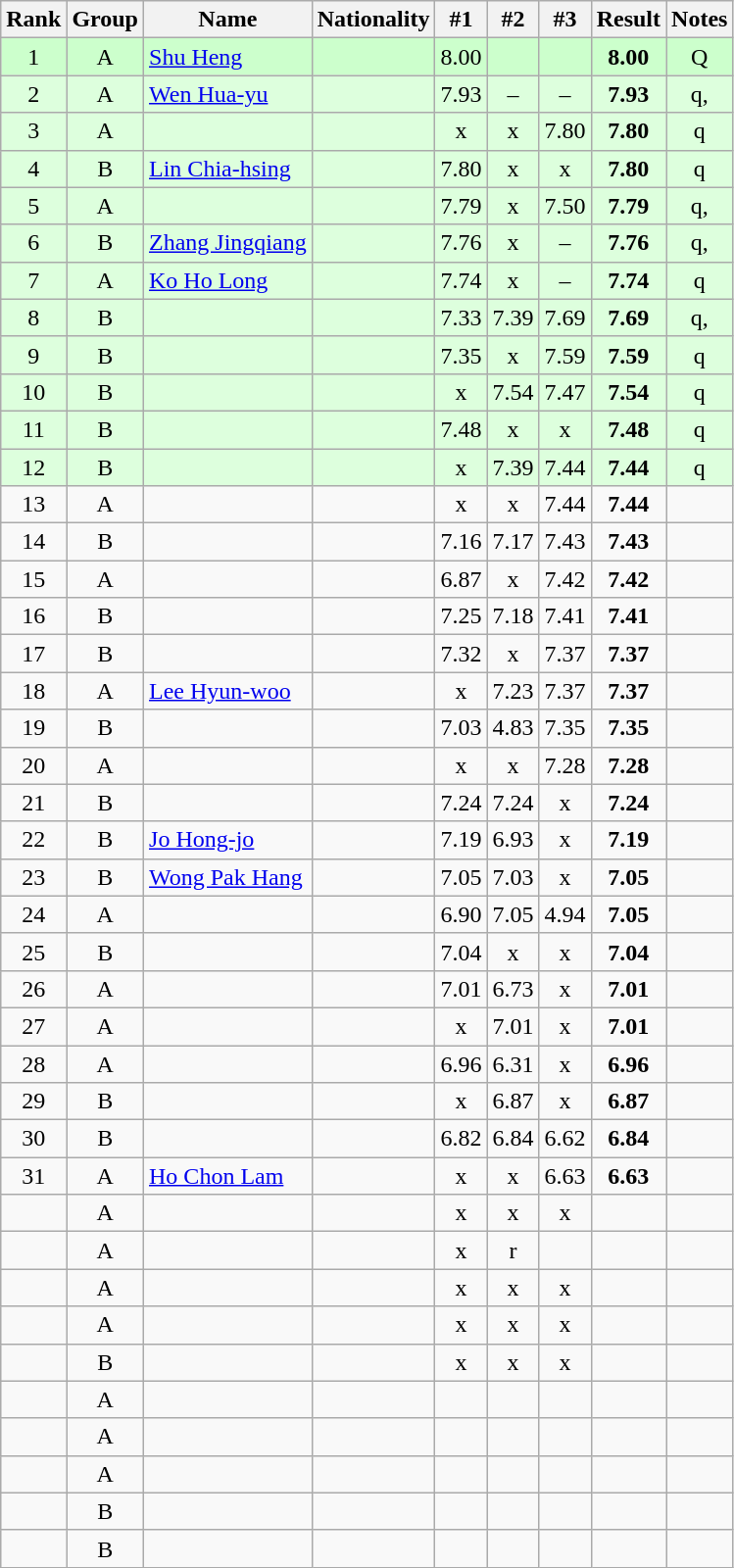<table class="wikitable sortable" style="text-align:center">
<tr>
<th>Rank</th>
<th>Group</th>
<th>Name</th>
<th>Nationality</th>
<th>#1</th>
<th>#2</th>
<th>#3</th>
<th>Result</th>
<th>Notes</th>
</tr>
<tr bgcolor=ccffcc>
<td>1</td>
<td>A</td>
<td align=left><a href='#'>Shu Heng</a></td>
<td align=left></td>
<td>8.00</td>
<td></td>
<td></td>
<td><strong>8.00</strong></td>
<td>Q</td>
</tr>
<tr bgcolor=ddffdd>
<td>2</td>
<td>A</td>
<td align=left><a href='#'>Wen Hua-yu</a></td>
<td align=left></td>
<td>7.93</td>
<td>–</td>
<td>–</td>
<td><strong>7.93</strong></td>
<td>q, </td>
</tr>
<tr bgcolor=ddffdd>
<td>3</td>
<td>A</td>
<td align=left></td>
<td align=left></td>
<td>x</td>
<td>x</td>
<td>7.80</td>
<td><strong>7.80</strong></td>
<td>q</td>
</tr>
<tr bgcolor=ddffdd>
<td>4</td>
<td>B</td>
<td align=left><a href='#'>Lin Chia-hsing</a></td>
<td align=left></td>
<td>7.80</td>
<td>x</td>
<td>x</td>
<td><strong>7.80</strong></td>
<td>q</td>
</tr>
<tr bgcolor=ddffdd>
<td>5</td>
<td>A</td>
<td align=left></td>
<td align=left></td>
<td>7.79</td>
<td>x</td>
<td>7.50</td>
<td><strong>7.79</strong></td>
<td>q, </td>
</tr>
<tr bgcolor=ddffdd>
<td>6</td>
<td>B</td>
<td align=left><a href='#'>Zhang Jingqiang</a></td>
<td align=left></td>
<td>7.76</td>
<td>x</td>
<td>–</td>
<td><strong>7.76</strong></td>
<td>q, </td>
</tr>
<tr bgcolor=ddffdd>
<td>7</td>
<td>A</td>
<td align=left><a href='#'>Ko Ho Long</a></td>
<td align=left></td>
<td>7.74</td>
<td>x</td>
<td>–</td>
<td><strong>7.74</strong></td>
<td>q</td>
</tr>
<tr bgcolor=ddffdd>
<td>8</td>
<td>B</td>
<td align=left></td>
<td align=left></td>
<td>7.33</td>
<td>7.39</td>
<td>7.69</td>
<td><strong>7.69</strong></td>
<td>q, </td>
</tr>
<tr bgcolor=ddffdd>
<td>9</td>
<td>B</td>
<td align=left></td>
<td align=left></td>
<td>7.35</td>
<td>x</td>
<td>7.59</td>
<td><strong>7.59</strong></td>
<td>q</td>
</tr>
<tr bgcolor=ddffdd>
<td>10</td>
<td>B</td>
<td align=left></td>
<td align=left></td>
<td>x</td>
<td>7.54</td>
<td>7.47</td>
<td><strong>7.54</strong></td>
<td>q</td>
</tr>
<tr bgcolor=ddffdd>
<td>11</td>
<td>B</td>
<td align=left></td>
<td align=left></td>
<td>7.48</td>
<td>x</td>
<td>x</td>
<td><strong>7.48</strong></td>
<td>q</td>
</tr>
<tr bgcolor=ddffdd>
<td>12</td>
<td>B</td>
<td align=left></td>
<td align=left></td>
<td>x</td>
<td>7.39</td>
<td>7.44</td>
<td><strong>7.44</strong></td>
<td>q</td>
</tr>
<tr>
<td>13</td>
<td>A</td>
<td align=left></td>
<td align=left></td>
<td>x</td>
<td>x</td>
<td>7.44</td>
<td><strong>7.44</strong></td>
<td></td>
</tr>
<tr>
<td>14</td>
<td>B</td>
<td align=left></td>
<td align=left></td>
<td>7.16</td>
<td>7.17</td>
<td>7.43</td>
<td><strong>7.43</strong></td>
<td></td>
</tr>
<tr>
<td>15</td>
<td>A</td>
<td align=left></td>
<td align=left></td>
<td>6.87</td>
<td>x</td>
<td>7.42</td>
<td><strong>7.42</strong></td>
<td></td>
</tr>
<tr>
<td>16</td>
<td>B</td>
<td align=left></td>
<td align=left></td>
<td>7.25</td>
<td>7.18</td>
<td>7.41</td>
<td><strong>7.41</strong></td>
<td></td>
</tr>
<tr>
<td>17</td>
<td>B</td>
<td align=left></td>
<td align=left></td>
<td>7.32</td>
<td>x</td>
<td>7.37</td>
<td><strong>7.37</strong></td>
<td></td>
</tr>
<tr>
<td>18</td>
<td>A</td>
<td align=left><a href='#'>Lee Hyun-woo</a></td>
<td align=left></td>
<td>x</td>
<td>7.23</td>
<td>7.37</td>
<td><strong>7.37</strong></td>
<td></td>
</tr>
<tr>
<td>19</td>
<td>B</td>
<td align=left></td>
<td align=left></td>
<td>7.03</td>
<td>4.83</td>
<td>7.35</td>
<td><strong>7.35</strong></td>
<td></td>
</tr>
<tr>
<td>20</td>
<td>A</td>
<td align=left></td>
<td align=left></td>
<td>x</td>
<td>x</td>
<td>7.28</td>
<td><strong>7.28</strong></td>
<td></td>
</tr>
<tr>
<td>21</td>
<td>B</td>
<td align=left></td>
<td align=left></td>
<td>7.24</td>
<td>7.24</td>
<td>x</td>
<td><strong>7.24</strong></td>
<td></td>
</tr>
<tr>
<td>22</td>
<td>B</td>
<td align=left><a href='#'>Jo Hong-jo</a></td>
<td align=left></td>
<td>7.19</td>
<td>6.93</td>
<td>x</td>
<td><strong>7.19</strong></td>
<td></td>
</tr>
<tr>
<td>23</td>
<td>B</td>
<td align=left><a href='#'>Wong Pak Hang</a></td>
<td align=left></td>
<td>7.05</td>
<td>7.03</td>
<td>x</td>
<td><strong>7.05</strong></td>
<td></td>
</tr>
<tr>
<td>24</td>
<td>A</td>
<td align=left></td>
<td align=left></td>
<td>6.90</td>
<td>7.05</td>
<td>4.94</td>
<td><strong>7.05</strong></td>
<td></td>
</tr>
<tr>
<td>25</td>
<td>B</td>
<td align=left></td>
<td align=left></td>
<td>7.04</td>
<td>x</td>
<td>x</td>
<td><strong>7.04</strong></td>
<td></td>
</tr>
<tr>
<td>26</td>
<td>A</td>
<td align=left></td>
<td align=left></td>
<td>7.01</td>
<td>6.73</td>
<td>x</td>
<td><strong>7.01</strong></td>
<td></td>
</tr>
<tr>
<td>27</td>
<td>A</td>
<td align=left></td>
<td align=left></td>
<td>x</td>
<td>7.01</td>
<td>x</td>
<td><strong>7.01</strong></td>
<td></td>
</tr>
<tr>
<td>28</td>
<td>A</td>
<td align=left></td>
<td align=left></td>
<td>6.96</td>
<td>6.31</td>
<td>x</td>
<td><strong>6.96</strong></td>
<td></td>
</tr>
<tr>
<td>29</td>
<td>B</td>
<td align=left></td>
<td align=left></td>
<td>x</td>
<td>6.87</td>
<td>x</td>
<td><strong>6.87</strong></td>
<td></td>
</tr>
<tr>
<td>30</td>
<td>B</td>
<td align=left></td>
<td align=left></td>
<td>6.82</td>
<td>6.84</td>
<td>6.62</td>
<td><strong>6.84</strong></td>
<td></td>
</tr>
<tr>
<td>31</td>
<td>A</td>
<td align=left><a href='#'>Ho Chon Lam</a></td>
<td align=left></td>
<td>x</td>
<td>x</td>
<td>6.63</td>
<td><strong>6.63</strong></td>
<td></td>
</tr>
<tr>
<td></td>
<td>A</td>
<td align=left></td>
<td align=left></td>
<td>x</td>
<td>x</td>
<td>x</td>
<td><strong></strong></td>
<td></td>
</tr>
<tr>
<td></td>
<td>A</td>
<td align=left></td>
<td align=left></td>
<td>x</td>
<td>r</td>
<td></td>
<td><strong></strong></td>
<td></td>
</tr>
<tr>
<td></td>
<td>A</td>
<td align=left></td>
<td align=left></td>
<td>x</td>
<td>x</td>
<td>x</td>
<td><strong></strong></td>
<td></td>
</tr>
<tr>
<td></td>
<td>A</td>
<td align=left></td>
<td align=left></td>
<td>x</td>
<td>x</td>
<td>x</td>
<td><strong></strong></td>
<td></td>
</tr>
<tr>
<td></td>
<td>B</td>
<td align=left></td>
<td align=left></td>
<td>x</td>
<td>x</td>
<td>x</td>
<td><strong></strong></td>
<td></td>
</tr>
<tr>
<td></td>
<td>A</td>
<td align=left></td>
<td align=left></td>
<td></td>
<td></td>
<td></td>
<td><strong></strong></td>
<td></td>
</tr>
<tr>
<td></td>
<td>A</td>
<td align=left></td>
<td align=left></td>
<td></td>
<td></td>
<td></td>
<td><strong></strong></td>
<td></td>
</tr>
<tr>
<td></td>
<td>A</td>
<td align=left></td>
<td align=left></td>
<td></td>
<td></td>
<td></td>
<td><strong></strong></td>
<td></td>
</tr>
<tr>
<td></td>
<td>B</td>
<td align=left></td>
<td align=left></td>
<td></td>
<td></td>
<td></td>
<td><strong></strong></td>
<td></td>
</tr>
<tr>
<td></td>
<td>B</td>
<td align=left></td>
<td align=left></td>
<td></td>
<td></td>
<td></td>
<td><strong></strong></td>
<td></td>
</tr>
</table>
